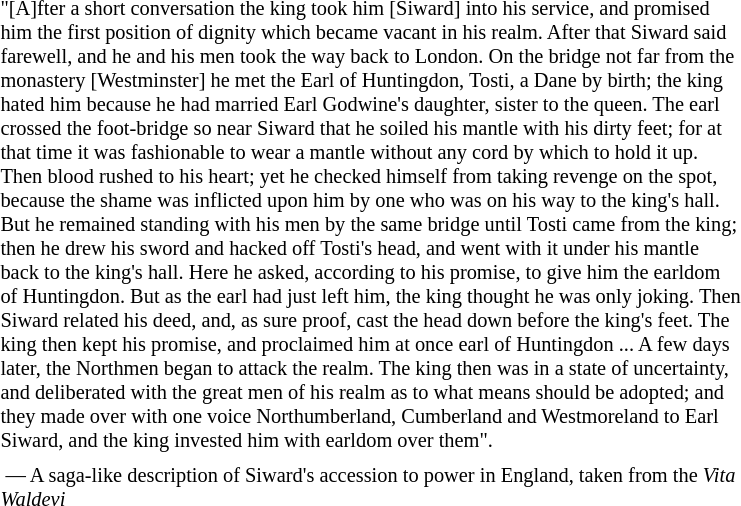<table class="toccolours" style="float: left; margin-left: 1em; margin-right: 2em; font-size: 85%; background:#dddddd9; color:black; width:40em; max-width: 40%;" cellspacing="5">
<tr>
<td style="text-align: left;">"[A]fter a short conversation the king took him [Siward] into his service, and promised him the first position of dignity which became vacant in his realm. After that Siward said farewell, and he and his men took the way back to London. On the bridge not far from the monastery [Westminster] he met the Earl of Huntingdon, Tosti, a Dane by birth; the king hated him because he had married Earl Godwine's daughter, sister to the queen. The earl crossed the foot-bridge so near Siward that he soiled his mantle with his dirty feet; for at that time it was fashionable to wear a mantle without any cord by which to hold it up. Then blood rushed to his heart; yet he checked himself from taking revenge on the spot, because the shame was inflicted upon him by one who was on his way to the king's hall. But he remained standing with his men by the same bridge until Tosti came from the king; then he drew his sword and hacked off Tosti's head, and went with it under his mantle back to the king's hall. Here he asked, according to his promise, to give him the earldom of Huntingdon. But as the earl had just left him, the king thought he was only joking. Then Siward related his deed, and, as sure proof, cast the head down before the king's feet. The king then kept his promise, and proclaimed him at once earl of Huntingdon ... A few days later, the Northmen began to attack the realm. The king then was in a state of uncertainty, and deliberated with the great men of his realm as to what means should be adopted; and they made over with one voice Northumberland, Cumberland and Westmoreland to Earl Siward, and the king invested him with earldom over them".</td>
</tr>
<tr>
<td style="text-align: left;"> — A saga-like description of Siward's accession to power in England, taken from the <em>Vita Waldevi</em></td>
</tr>
</table>
